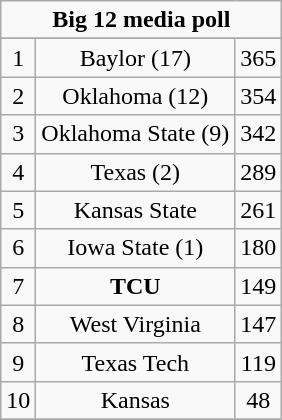<table class="wikitable" style="display: inline-table;">
<tr>
<td align="center" Colspan="3"><strong>Big 12 media poll</strong></td>
</tr>
<tr align="center">
</tr>
<tr align="center">
<td>1</td>
<td>Baylor (17)</td>
<td>365</td>
</tr>
<tr align="center">
<td>2</td>
<td>Oklahoma (12)</td>
<td>354</td>
</tr>
<tr align="center">
<td>3</td>
<td>Oklahoma State (9)</td>
<td>342</td>
</tr>
<tr align="center">
<td>4</td>
<td>Texas (2)</td>
<td>289</td>
</tr>
<tr align="center">
<td>5</td>
<td>Kansas State</td>
<td>261</td>
</tr>
<tr align="center">
<td>6</td>
<td>Iowa State (1)</td>
<td>180</td>
</tr>
<tr align="center">
<td>7</td>
<td><strong>TCU</strong></td>
<td>149</td>
</tr>
<tr align="center">
<td>8</td>
<td>West Virginia</td>
<td>147</td>
</tr>
<tr align="center">
<td>9</td>
<td>Texas Tech</td>
<td>119</td>
</tr>
<tr align="center">
<td>10</td>
<td>Kansas</td>
<td>48</td>
</tr>
<tr>
</tr>
</table>
